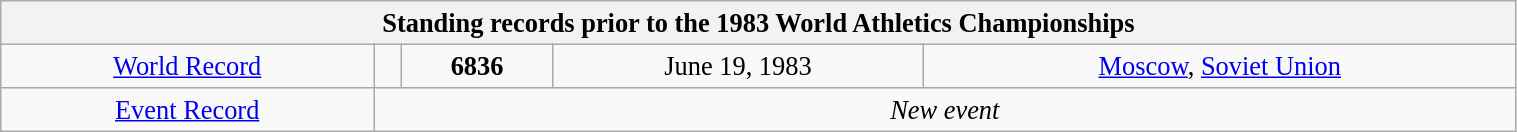<table class="wikitable" style=" text-align:center; font-size:110%;" width="80%">
<tr>
<th colspan="5">Standing records prior to the 1983 World Athletics Championships</th>
</tr>
<tr>
<td><a href='#'>World Record</a></td>
<td></td>
<td><strong>6836</strong></td>
<td>June 19, 1983</td>
<td> <a href='#'>Moscow</a>, <a href='#'>Soviet Union</a></td>
</tr>
<tr>
<td><a href='#'>Event Record</a></td>
<td colspan="4"><em>New event</em></td>
</tr>
</table>
